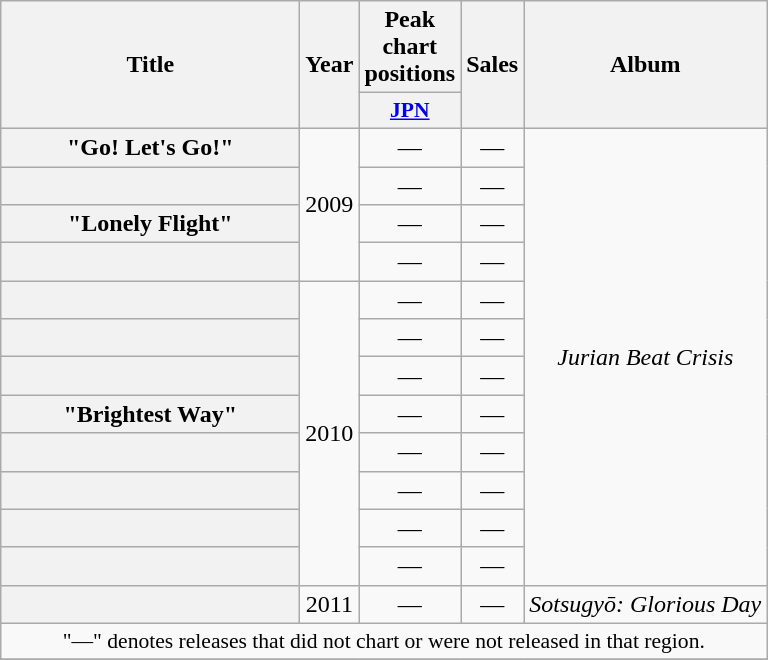<table class="wikitable plainrowheaders" style="text-align:center;">
<tr>
<th scope="col" rowspan="2" style="width:12em;">Title</th>
<th scope="col" rowspan="2">Year</th>
<th scope="col" colspan="1">Peak chart positions</th>
<th scope="col" rowspan="2">Sales</th>
<th scope="col" rowspan="2">Album</th>
</tr>
<tr>
<th scope="col" style="width:3em;font-size:90%;"><a href='#'>JPN</a></th>
</tr>
<tr>
<th scope="row">"Go! Let's Go!"</th>
<td rowspan="4">2009</td>
<td>—</td>
<td>—</td>
<td rowspan="12"><em>Jurian Beat Crisis</em></td>
</tr>
<tr>
<th scope="row"></th>
<td>—</td>
<td>—</td>
</tr>
<tr>
<th scope="row">"Lonely Flight"</th>
<td>—</td>
<td>—</td>
</tr>
<tr>
<th scope="row"></th>
<td>—</td>
<td>—</td>
</tr>
<tr>
<th scope="row"></th>
<td rowspan="8">2010</td>
<td>—</td>
<td>—</td>
</tr>
<tr>
<th scope="row"></th>
<td>—</td>
<td>—</td>
</tr>
<tr>
<th scope="row"></th>
<td>—</td>
<td>—</td>
</tr>
<tr>
<th scope="row">"Brightest Way"</th>
<td>—</td>
<td>—</td>
</tr>
<tr>
<th scope="row"></th>
<td>—</td>
<td>—</td>
</tr>
<tr>
<th scope="row"></th>
<td>—</td>
<td>—</td>
</tr>
<tr>
<th scope="row"></th>
<td>—</td>
<td>—</td>
</tr>
<tr>
<th scope="row"></th>
<td>—</td>
<td>—</td>
</tr>
<tr>
<th scope="row"></th>
<td>2011</td>
<td>—</td>
<td>—</td>
<td><em>Sotsugyō: Glorious Day</em></td>
</tr>
<tr>
<td colspan="5" style="font-size:90%;">"—" denotes releases that did not chart or were not released in that region.</td>
</tr>
<tr>
</tr>
</table>
